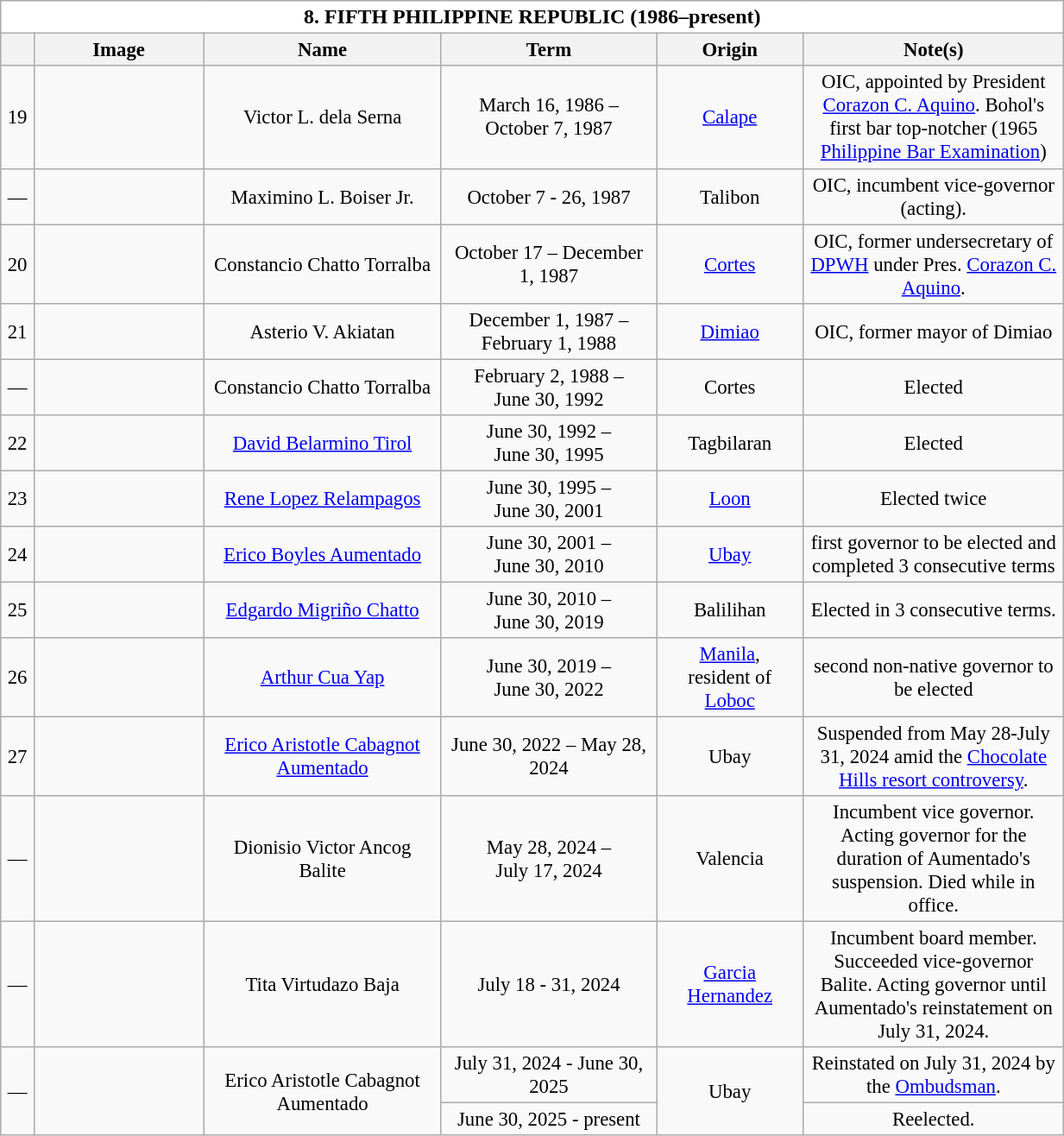<table class="wikitable collapsible collapsed" style="vertical-align:top;text-align:center;font-size:95%;">
<tr>
<th style="background-color:white;font-size:105%;width:51em;" colspan=6>8. FIFTH PHILIPPINE REPUBLIC (1986–present)</th>
</tr>
<tr>
<th style="width: 1em;text-align:center"></th>
<th style="width: 7em;text-align:center">Image</th>
<th style="width: 10em;text-align:center">Name</th>
<th style="width: 9em;text-align:center">Term</th>
<th style="width: 6em;text-align:center">Origin</th>
<th style="width: 11em;text-align:center">Note(s)</th>
</tr>
<tr>
<td>19</td>
<td></td>
<td>Victor L. dela Serna</td>
<td>March 16, 1986 – <br>October 7, 1987</td>
<td><a href='#'>Calape</a></td>
<td>OIC, appointed by President <a href='#'>Corazon C. Aquino</a>. Bohol's first bar top-notcher (1965 <a href='#'>Philippine Bar Examination</a>)</td>
</tr>
<tr>
<td>—</td>
<td></td>
<td>Maximino L. Boiser Jr.</td>
<td>October 7 - 26, 1987</td>
<td>Talibon</td>
<td>OIC, incumbent vice-governor (acting).</td>
</tr>
<tr>
<td>20</td>
<td></td>
<td>Constancio Chatto Torralba</td>
<td>October 17 – December 1, 1987</td>
<td><a href='#'>Cortes</a></td>
<td>OIC, former undersecretary of <a href='#'>DPWH</a> under Pres. <a href='#'>Corazon C. Aquino</a>.</td>
</tr>
<tr>
<td>21</td>
<td></td>
<td>Asterio V. Akiatan</td>
<td>December 1, 1987 –<br>February 1, 1988</td>
<td><a href='#'>Dimiao</a></td>
<td>OIC, former mayor of Dimiao</td>
</tr>
<tr>
<td>—</td>
<td></td>
<td>Constancio Chatto Torralba</td>
<td>February 2, 1988 –<br>June 30, 1992</td>
<td>Cortes</td>
<td>Elected</td>
</tr>
<tr>
<td>22</td>
<td></td>
<td><a href='#'>David Belarmino Tirol</a></td>
<td>June 30, 1992 –<br>June 30, 1995</td>
<td>Tagbilaran</td>
<td>Elected</td>
</tr>
<tr>
<td>23</td>
<td></td>
<td><a href='#'>Rene Lopez Relampagos</a></td>
<td>June 30, 1995 –<br>June 30, 2001</td>
<td><a href='#'>Loon</a></td>
<td>Elected twice</td>
</tr>
<tr>
<td>24</td>
<td></td>
<td><a href='#'>Erico Boyles Aumentado</a></td>
<td>June 30, 2001 –<br>June 30, 2010</td>
<td><a href='#'>Ubay</a></td>
<td>first governor to be elected and completed 3 consecutive terms</td>
</tr>
<tr>
<td>25</td>
<td></td>
<td><a href='#'>Edgardo Migriño Chatto</a></td>
<td>June 30, 2010 –<br>June 30, 2019</td>
<td>Balilihan</td>
<td>Elected in 3 consecutive terms.</td>
</tr>
<tr>
<td>26</td>
<td></td>
<td><a href='#'>Arthur Cua Yap</a></td>
<td>June 30, 2019 –<br>June 30, 2022</td>
<td><a href='#'>Manila</a>, <br>resident of <a href='#'>Loboc</a></td>
<td>second non-native governor to be elected</td>
</tr>
<tr>
<td>27</td>
<td></td>
<td><a href='#'>Erico Aristotle Cabagnot Aumentado</a></td>
<td>June 30, 2022 – May 28, 2024</td>
<td>Ubay</td>
<td>Suspended from May 28-July 31, 2024 amid the <a href='#'>Chocolate Hills resort controversy</a>.</td>
</tr>
<tr>
<td>—</td>
<td></td>
<td>Dionisio Victor Ancog Balite</td>
<td>May 28, 2024 –<br> July 17, 2024</td>
<td>Valencia</td>
<td>Incumbent vice governor. Acting governor for the duration of Aumentado's suspension. Died while in office.</td>
</tr>
<tr>
<td>—</td>
<td></td>
<td>Tita Virtudazo Baja</td>
<td>July 18 - 31, 2024</td>
<td><a href='#'>Garcia Hernandez</a></td>
<td>Incumbent board member. Succeeded vice-governor Balite. Acting governor until Aumentado's reinstatement on July 31, 2024.</td>
</tr>
<tr>
<td rowspan=2>—</td>
<td rowspan=2></td>
<td rowspan=2>Erico Aristotle Cabagnot Aumentado</td>
<td>July 31, 2024 - June 30, 2025</td>
<td rowspan=2>Ubay</td>
<td>Reinstated  on July 31, 2024 by the <a href='#'>Ombudsman</a>.</td>
</tr>
<tr>
<td>June 30, 2025 - present</td>
<td>Reelected.</td>
</tr>
</table>
